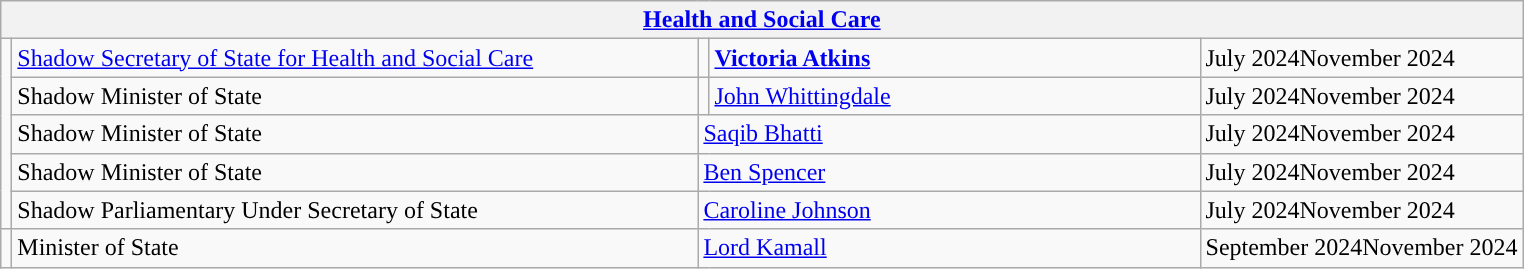<table class="wikitable">
<tr>
<th colspan="5"><a href='#'>Health and Social Care</a></th>
</tr>
<tr>
<td rowspan="5" style="background: "></td>
<td style="width: 450px;"><a href='#'>Shadow Secretary of State for Health and Social Care</a></td>
<td style="background: "></td>
<td style="width: 320px;"><strong><a href='#'>Victoria Atkins</a></strong></td>
<td>July 2024November 2024</td>
</tr>
<tr>
<td>Shadow Minister of State</td>
<td style="background: "></td>
<td><a href='#'>John Whittingdale</a></td>
<td>July 2024November 2024</td>
</tr>
<tr>
<td>Shadow Minister of State</td>
<td colspan="2"><a href='#'>Saqib Bhatti</a><br></td>
<td>July 2024November 2024</td>
</tr>
<tr>
<td>Shadow Minister of State</td>
<td colspan="2"><a href='#'>Ben Spencer</a></td>
<td>July 2024November 2024</td>
</tr>
<tr>
<td>Shadow Parliamentary Under Secretary of State</td>
<td colspan="2"><a href='#'>Caroline Johnson</a></td>
<td>July 2024November 2024</td>
</tr>
<tr>
<td style="background: "></td>
<td>Minister of State</td>
<td colspan="2"><a href='#'>Lord Kamall</a></td>
<td>September 2024November 2024</td>
</tr>
</table>
